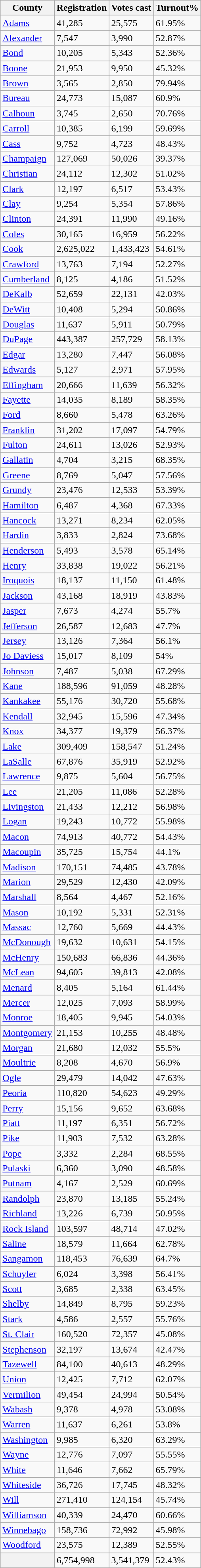<table class="wikitable collapsible collapsed sortable">
<tr>
<th>County</th>
<th>Registration</th>
<th>Votes cast</th>
<th>Turnout%</th>
</tr>
<tr>
<td><a href='#'>Adams</a></td>
<td>41,285</td>
<td>25,575</td>
<td>61.95%</td>
</tr>
<tr>
<td><a href='#'>Alexander</a></td>
<td>7,547</td>
<td>3,990</td>
<td>52.87%</td>
</tr>
<tr>
<td><a href='#'>Bond</a></td>
<td>10,205</td>
<td>5,343</td>
<td>52.36%</td>
</tr>
<tr>
<td><a href='#'>Boone</a></td>
<td>21,953</td>
<td>9,950</td>
<td>45.32%</td>
</tr>
<tr>
<td><a href='#'>Brown</a></td>
<td>3,565</td>
<td>2,850</td>
<td>79.94%</td>
</tr>
<tr>
<td><a href='#'>Bureau</a></td>
<td>24,773</td>
<td>15,087</td>
<td>60.9%</td>
</tr>
<tr>
<td><a href='#'>Calhoun</a></td>
<td>3,745</td>
<td>2,650</td>
<td>70.76%</td>
</tr>
<tr>
<td><a href='#'>Carroll</a></td>
<td>10,385</td>
<td>6,199</td>
<td>59.69%</td>
</tr>
<tr>
<td><a href='#'>Cass</a></td>
<td>9,752</td>
<td>4,723</td>
<td>48.43%</td>
</tr>
<tr>
<td><a href='#'>Champaign</a></td>
<td>127,069</td>
<td>50,026</td>
<td>39.37%</td>
</tr>
<tr>
<td><a href='#'>Christian</a></td>
<td>24,112</td>
<td>12,302</td>
<td>51.02%</td>
</tr>
<tr>
<td><a href='#'>Clark</a></td>
<td>12,197</td>
<td>6,517</td>
<td>53.43%</td>
</tr>
<tr>
<td><a href='#'>Clay</a></td>
<td>9,254</td>
<td>5,354</td>
<td>57.86%</td>
</tr>
<tr>
<td><a href='#'>Clinton</a></td>
<td>24,391</td>
<td>11,990</td>
<td>49.16%</td>
</tr>
<tr>
<td><a href='#'>Coles</a></td>
<td>30,165</td>
<td>16,959</td>
<td>56.22%</td>
</tr>
<tr>
<td><a href='#'>Cook</a></td>
<td>2,625,022</td>
<td>1,433,423</td>
<td>54.61%</td>
</tr>
<tr>
<td><a href='#'>Crawford</a></td>
<td>13,763</td>
<td>7,194</td>
<td>52.27%</td>
</tr>
<tr>
<td><a href='#'>Cumberland</a></td>
<td>8,125</td>
<td>4,186</td>
<td>51.52%</td>
</tr>
<tr>
<td><a href='#'>DeKalb</a></td>
<td>52,659</td>
<td>22,131</td>
<td>42.03%</td>
</tr>
<tr>
<td><a href='#'>DeWitt</a></td>
<td>10,408</td>
<td>5,294</td>
<td>50.86%</td>
</tr>
<tr>
<td><a href='#'>Douglas</a></td>
<td>11,637</td>
<td>5,911</td>
<td>50.79%</td>
</tr>
<tr>
<td><a href='#'>DuPage</a></td>
<td>443,387</td>
<td>257,729</td>
<td>58.13%</td>
</tr>
<tr>
<td><a href='#'>Edgar</a></td>
<td>13,280</td>
<td>7,447</td>
<td>56.08%</td>
</tr>
<tr>
<td><a href='#'>Edwards</a></td>
<td>5,127</td>
<td>2,971</td>
<td>57.95%</td>
</tr>
<tr>
<td><a href='#'>Effingham</a></td>
<td>20,666</td>
<td>11,639</td>
<td>56.32%</td>
</tr>
<tr>
<td><a href='#'>Fayette</a></td>
<td>14,035</td>
<td>8,189</td>
<td>58.35%</td>
</tr>
<tr>
<td><a href='#'>Ford</a></td>
<td>8,660</td>
<td>5,478</td>
<td>63.26%</td>
</tr>
<tr>
<td><a href='#'>Franklin</a></td>
<td>31,202</td>
<td>17,097</td>
<td>54.79%</td>
</tr>
<tr>
<td><a href='#'>Fulton</a></td>
<td>24,611</td>
<td>13,026</td>
<td>52.93%</td>
</tr>
<tr>
<td><a href='#'>Gallatin</a></td>
<td>4,704</td>
<td>3,215</td>
<td>68.35%</td>
</tr>
<tr>
<td><a href='#'>Greene</a></td>
<td>8,769</td>
<td>5,047</td>
<td>57.56%</td>
</tr>
<tr>
<td><a href='#'>Grundy</a></td>
<td>23,476</td>
<td>12,533</td>
<td>53.39%</td>
</tr>
<tr>
<td><a href='#'>Hamilton</a></td>
<td>6,487</td>
<td>4,368</td>
<td>67.33%</td>
</tr>
<tr>
<td><a href='#'>Hancock</a></td>
<td>13,271</td>
<td>8,234</td>
<td>62.05%</td>
</tr>
<tr>
<td><a href='#'>Hardin</a></td>
<td>3,833</td>
<td>2,824</td>
<td>73.68%</td>
</tr>
<tr>
<td><a href='#'>Henderson</a></td>
<td>5,493</td>
<td>3,578</td>
<td>65.14%</td>
</tr>
<tr>
<td><a href='#'>Henry</a></td>
<td>33,838</td>
<td>19,022</td>
<td>56.21%</td>
</tr>
<tr>
<td><a href='#'>Iroquois</a></td>
<td>18,137</td>
<td>11,150</td>
<td>61.48%</td>
</tr>
<tr>
<td><a href='#'>Jackson</a></td>
<td>43,168</td>
<td>18,919</td>
<td>43.83%</td>
</tr>
<tr>
<td><a href='#'>Jasper</a></td>
<td>7,673</td>
<td>4,274</td>
<td>55.7%</td>
</tr>
<tr>
<td><a href='#'>Jefferson</a></td>
<td>26,587</td>
<td>12,683</td>
<td>47.7%</td>
</tr>
<tr>
<td><a href='#'>Jersey</a></td>
<td>13,126</td>
<td>7,364</td>
<td>56.1%</td>
</tr>
<tr>
<td><a href='#'>Jo Daviess</a></td>
<td>15,017</td>
<td>8,109</td>
<td>54%</td>
</tr>
<tr>
<td><a href='#'>Johnson</a></td>
<td>7,487</td>
<td>5,038</td>
<td>67.29%</td>
</tr>
<tr>
<td><a href='#'>Kane</a></td>
<td>188,596</td>
<td>91,059</td>
<td>48.28%</td>
</tr>
<tr>
<td><a href='#'>Kankakee</a></td>
<td>55,176</td>
<td>30,720</td>
<td>55.68%</td>
</tr>
<tr>
<td><a href='#'>Kendall</a></td>
<td>32,945</td>
<td>15,596</td>
<td>47.34%</td>
</tr>
<tr>
<td><a href='#'>Knox</a></td>
<td>34,377</td>
<td>19,379</td>
<td>56.37%</td>
</tr>
<tr>
<td><a href='#'>Lake</a></td>
<td>309,409</td>
<td>158,547</td>
<td>51.24%</td>
</tr>
<tr>
<td><a href='#'>LaSalle</a></td>
<td>67,876</td>
<td>35,919</td>
<td>52.92%</td>
</tr>
<tr>
<td><a href='#'>Lawrence</a></td>
<td>9,875</td>
<td>5,604</td>
<td>56.75%</td>
</tr>
<tr>
<td><a href='#'>Lee</a></td>
<td>21,205</td>
<td>11,086</td>
<td>52.28%</td>
</tr>
<tr>
<td><a href='#'>Livingston</a></td>
<td>21,433</td>
<td>12,212</td>
<td>56.98%</td>
</tr>
<tr>
<td><a href='#'>Logan</a></td>
<td>19,243</td>
<td>10,772</td>
<td>55.98%</td>
</tr>
<tr>
<td><a href='#'>Macon</a></td>
<td>74,913</td>
<td>40,772</td>
<td>54.43%</td>
</tr>
<tr>
<td><a href='#'>Macoupin</a></td>
<td>35,725</td>
<td>15,754</td>
<td>44.1%</td>
</tr>
<tr>
<td><a href='#'>Madison</a></td>
<td>170,151</td>
<td>74,485</td>
<td>43.78%</td>
</tr>
<tr>
<td><a href='#'>Marion</a></td>
<td>29,529</td>
<td>12,430</td>
<td>42.09%</td>
</tr>
<tr>
<td><a href='#'>Marshall</a></td>
<td>8,564</td>
<td>4,467</td>
<td>52.16%</td>
</tr>
<tr>
<td><a href='#'>Mason</a></td>
<td>10,192</td>
<td>5,331</td>
<td>52.31%</td>
</tr>
<tr>
<td><a href='#'>Massac</a></td>
<td>12,760</td>
<td>5,669</td>
<td>44.43%</td>
</tr>
<tr>
<td><a href='#'>McDonough</a></td>
<td>19,632</td>
<td>10,631</td>
<td>54.15%</td>
</tr>
<tr>
<td><a href='#'>McHenry</a></td>
<td>150,683</td>
<td>66,836</td>
<td>44.36%</td>
</tr>
<tr>
<td><a href='#'>McLean</a></td>
<td>94,605</td>
<td>39,813</td>
<td>42.08%</td>
</tr>
<tr>
<td><a href='#'>Menard</a></td>
<td>8,405</td>
<td>5,164</td>
<td>61.44%</td>
</tr>
<tr>
<td><a href='#'>Mercer</a></td>
<td>12,025</td>
<td>7,093</td>
<td>58.99%</td>
</tr>
<tr>
<td><a href='#'>Monroe</a></td>
<td>18,405</td>
<td>9,945</td>
<td>54.03%</td>
</tr>
<tr>
<td><a href='#'>Montgomery</a></td>
<td>21,153</td>
<td>10,255</td>
<td>48.48%</td>
</tr>
<tr>
<td><a href='#'>Morgan</a></td>
<td>21,680</td>
<td>12,032</td>
<td>55.5%</td>
</tr>
<tr>
<td><a href='#'>Moultrie</a></td>
<td>8,208</td>
<td>4,670</td>
<td>56.9%</td>
</tr>
<tr>
<td><a href='#'>Ogle</a></td>
<td>29,479</td>
<td>14,042</td>
<td>47.63%</td>
</tr>
<tr>
<td><a href='#'>Peoria</a></td>
<td>110,820</td>
<td>54,623</td>
<td>49.29%</td>
</tr>
<tr>
<td><a href='#'>Perry</a></td>
<td>15,156</td>
<td>9,652</td>
<td>63.68%</td>
</tr>
<tr>
<td><a href='#'>Piatt</a></td>
<td>11,197</td>
<td>6,351</td>
<td>56.72%</td>
</tr>
<tr>
<td><a href='#'>Pike</a></td>
<td>11,903</td>
<td>7,532</td>
<td>63.28%</td>
</tr>
<tr>
<td><a href='#'>Pope</a></td>
<td>3,332</td>
<td>2,284</td>
<td>68.55%</td>
</tr>
<tr>
<td><a href='#'>Pulaski</a></td>
<td>6,360</td>
<td>3,090</td>
<td>48.58%</td>
</tr>
<tr>
<td><a href='#'>Putnam</a></td>
<td>4,167</td>
<td>2,529</td>
<td>60.69%</td>
</tr>
<tr>
<td><a href='#'>Randolph</a></td>
<td>23,870</td>
<td>13,185</td>
<td>55.24%</td>
</tr>
<tr>
<td><a href='#'>Richland</a></td>
<td>13,226</td>
<td>6,739</td>
<td>50.95%</td>
</tr>
<tr>
<td><a href='#'>Rock Island</a></td>
<td>103,597</td>
<td>48,714</td>
<td>47.02%</td>
</tr>
<tr>
<td><a href='#'>Saline</a></td>
<td>18,579</td>
<td>11,664</td>
<td>62.78%</td>
</tr>
<tr>
<td><a href='#'>Sangamon</a></td>
<td>118,453</td>
<td>76,639</td>
<td>64.7%</td>
</tr>
<tr>
<td><a href='#'>Schuyler</a></td>
<td>6,024</td>
<td>3,398</td>
<td>56.41%</td>
</tr>
<tr>
<td><a href='#'>Scott</a></td>
<td>3,685</td>
<td>2,338</td>
<td>63.45%</td>
</tr>
<tr>
<td><a href='#'>Shelby</a></td>
<td>14,849</td>
<td>8,795</td>
<td>59.23%</td>
</tr>
<tr>
<td><a href='#'>Stark</a></td>
<td>4,586</td>
<td>2,557</td>
<td>55.76%</td>
</tr>
<tr>
<td><a href='#'>St. Clair</a></td>
<td>160,520</td>
<td>72,357</td>
<td>45.08%</td>
</tr>
<tr>
<td><a href='#'>Stephenson</a></td>
<td>32,197</td>
<td>13,674</td>
<td>42.47%</td>
</tr>
<tr>
<td><a href='#'>Tazewell</a></td>
<td>84,100</td>
<td>40,613</td>
<td>48.29%</td>
</tr>
<tr>
<td><a href='#'>Union</a></td>
<td>12,425</td>
<td>7,712</td>
<td>62.07%</td>
</tr>
<tr>
<td><a href='#'>Vermilion</a></td>
<td>49,454</td>
<td>24,994</td>
<td>50.54%</td>
</tr>
<tr>
<td><a href='#'>Wabash</a></td>
<td>9,378</td>
<td>4,978</td>
<td>53.08%</td>
</tr>
<tr>
<td><a href='#'>Warren</a></td>
<td>11,637</td>
<td>6,261</td>
<td>53.8%</td>
</tr>
<tr>
<td><a href='#'>Washington</a></td>
<td>9,985</td>
<td>6,320</td>
<td>63.29%</td>
</tr>
<tr>
<td><a href='#'>Wayne</a></td>
<td>12,776</td>
<td>7,097</td>
<td>55.55%</td>
</tr>
<tr>
<td><a href='#'>White</a></td>
<td>11,646</td>
<td>7,662</td>
<td>65.79%</td>
</tr>
<tr>
<td><a href='#'>Whiteside</a></td>
<td>36,726</td>
<td>17,745</td>
<td>48.32%</td>
</tr>
<tr>
<td><a href='#'>Will</a></td>
<td>271,410</td>
<td>124,154</td>
<td>45.74%</td>
</tr>
<tr>
<td><a href='#'>Williamson</a></td>
<td>40,339</td>
<td>24,470</td>
<td>60.66%</td>
</tr>
<tr>
<td><a href='#'>Winnebago</a></td>
<td>158,736</td>
<td>72,992</td>
<td>45.98%</td>
</tr>
<tr>
<td><a href='#'>Woodford</a></td>
<td>23,575</td>
<td>12,389</td>
<td>52.55%</td>
</tr>
<tr>
<th></th>
<td>6,754,998</td>
<td>3,541,379</td>
<td>52.43%</td>
</tr>
</table>
